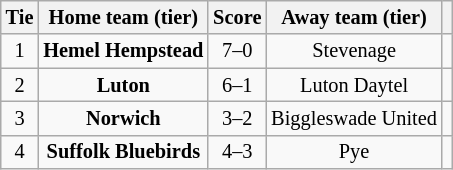<table class="wikitable" style="text-align:center; font-size:85%">
<tr>
<th>Tie</th>
<th>Home team (tier)</th>
<th>Score</th>
<th>Away team (tier)</th>
<th></th>
</tr>
<tr>
<td align="center">1</td>
<td><strong>Hemel Hempstead</strong></td>
<td align="center">7–0</td>
<td>Stevenage</td>
<td></td>
</tr>
<tr>
<td align="center">2</td>
<td><strong>Luton</strong></td>
<td align="center">6–1</td>
<td>Luton Daytel</td>
<td></td>
</tr>
<tr>
<td align="center">3</td>
<td><strong>Norwich</strong></td>
<td align="center">3–2</td>
<td>Biggleswade United</td>
<td></td>
</tr>
<tr>
<td align="center">4</td>
<td><strong>Suffolk Bluebirds</strong></td>
<td align="center">4–3 </td>
<td>Pye</td>
<td></td>
</tr>
</table>
